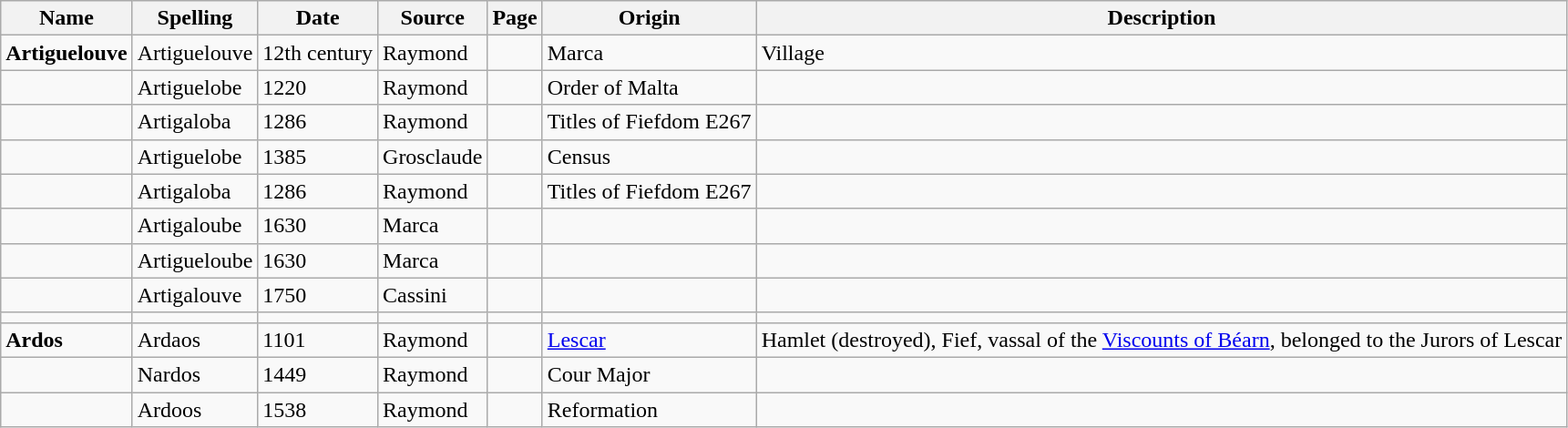<table class="wikitable">
<tr>
<th>Name</th>
<th>Spelling</th>
<th>Date</th>
<th>Source</th>
<th>Page</th>
<th>Origin</th>
<th>Description</th>
</tr>
<tr>
<td><strong>Artiguelouve</strong></td>
<td>Artiguelouve</td>
<td>12th century</td>
<td>Raymond</td>
<td></td>
<td>Marca</td>
<td>Village</td>
</tr>
<tr>
<td></td>
<td>Artiguelobe</td>
<td>1220</td>
<td>Raymond</td>
<td></td>
<td>Order of Malta</td>
<td></td>
</tr>
<tr>
<td></td>
<td>Artigaloba</td>
<td>1286</td>
<td>Raymond</td>
<td></td>
<td>Titles of Fiefdom E267</td>
<td></td>
</tr>
<tr>
<td></td>
<td>Artiguelobe</td>
<td>1385</td>
<td>Grosclaude</td>
<td></td>
<td>Census</td>
<td></td>
</tr>
<tr>
<td></td>
<td>Artigaloba</td>
<td>1286</td>
<td>Raymond</td>
<td></td>
<td>Titles of Fiefdom E267</td>
<td></td>
</tr>
<tr>
<td></td>
<td>Artigaloube</td>
<td>1630</td>
<td>Marca</td>
<td></td>
<td></td>
<td></td>
</tr>
<tr>
<td></td>
<td>Artigueloube</td>
<td>1630</td>
<td>Marca</td>
<td></td>
<td></td>
<td></td>
</tr>
<tr>
<td></td>
<td>Artigalouve</td>
<td>1750</td>
<td>Cassini</td>
<td></td>
<td></td>
<td></td>
</tr>
<tr>
<td></td>
<td></td>
<td></td>
<td></td>
<td></td>
<td></td>
<td></td>
</tr>
<tr>
<td><strong>Ardos</strong></td>
<td>Ardaos</td>
<td>1101</td>
<td>Raymond</td>
<td></td>
<td><a href='#'>Lescar</a></td>
<td>Hamlet (destroyed), Fief, vassal of the <a href='#'>Viscounts of Béarn</a>, belonged to the Jurors of Lescar</td>
</tr>
<tr>
<td></td>
<td>Nardos</td>
<td>1449</td>
<td>Raymond</td>
<td></td>
<td>Cour Major</td>
<td></td>
</tr>
<tr>
<td></td>
<td>Ardoos</td>
<td>1538</td>
<td>Raymond</td>
<td></td>
<td>Reformation</td>
<td></td>
</tr>
</table>
